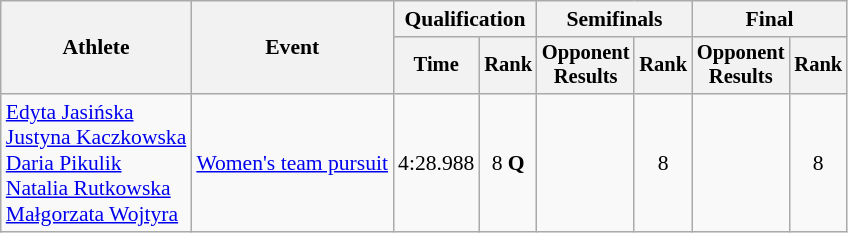<table class="wikitable" style="font-size:90%">
<tr>
<th rowspan=2>Athlete</th>
<th rowspan=2>Event</th>
<th colspan=2>Qualification</th>
<th colspan=2>Semifinals</th>
<th colspan=2>Final</th>
</tr>
<tr style="font-size:95%">
<th>Time</th>
<th>Rank</th>
<th>Opponent<br>Results</th>
<th>Rank</th>
<th>Opponent<br>Results</th>
<th>Rank</th>
</tr>
<tr align=center>
<td align=left><a href='#'>Edyta Jasińska</a><br><a href='#'>Justyna Kaczkowska</a><br><a href='#'>Daria Pikulik</a><br><a href='#'>Natalia Rutkowska</a><br><a href='#'>Małgorzata Wojtyra</a></td>
<td align=left><a href='#'>Women's team pursuit</a></td>
<td>4:28.988</td>
<td>8 <strong>Q</strong></td>
<td><br></td>
<td>8</td>
<td><br></td>
<td>8</td>
</tr>
</table>
